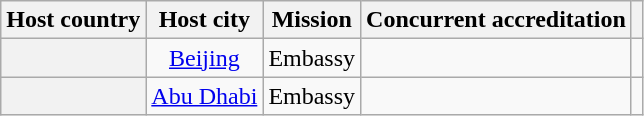<table class="wikitable plainrowheaders" style="text-align:center;">
<tr>
<th scope="col">Host country</th>
<th scope="col">Host city</th>
<th scope="col">Mission</th>
<th scope="col">Concurrent accreditation</th>
<th scope="col"></th>
</tr>
<tr>
<th scope="row"></th>
<td><a href='#'>Beijing</a></td>
<td>Embassy</td>
<td></td>
<td></td>
</tr>
<tr>
<th scope="row"></th>
<td><a href='#'>Abu Dhabi</a></td>
<td>Embassy</td>
<td></td>
<td></td>
</tr>
</table>
